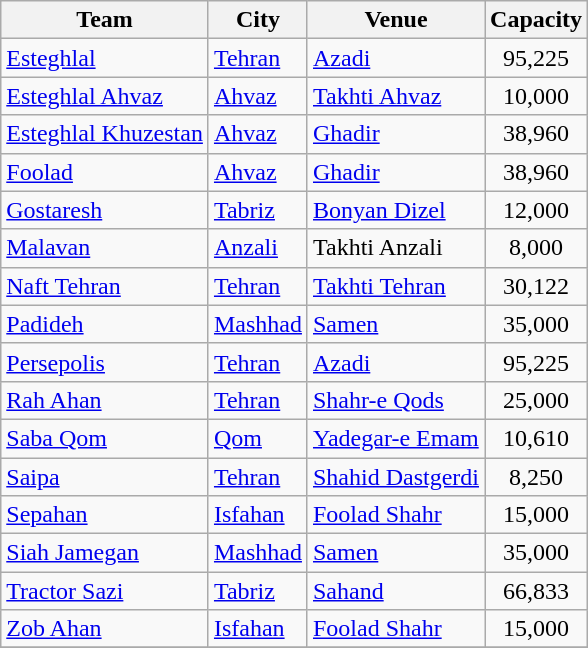<table class="wikitable sortable">
<tr>
<th>Team</th>
<th>City</th>
<th>Venue</th>
<th>Capacity</th>
</tr>
<tr>
<td><a href='#'>Esteghlal</a></td>
<td><a href='#'>Tehran</a></td>
<td><a href='#'>Azadi</a></td>
<td style="text-align:center;">95,225</td>
</tr>
<tr>
<td><a href='#'>Esteghlal Ahvaz</a></td>
<td><a href='#'>Ahvaz</a></td>
<td><a href='#'>Takhti Ahvaz</a></td>
<td style="text-align:center;">10,000</td>
</tr>
<tr>
<td><a href='#'>Esteghlal Khuzestan</a></td>
<td><a href='#'>Ahvaz</a></td>
<td><a href='#'>Ghadir</a></td>
<td style="text-align:center;">38,960</td>
</tr>
<tr>
<td><a href='#'>Foolad</a></td>
<td><a href='#'>Ahvaz</a></td>
<td><a href='#'>Ghadir</a></td>
<td style="text-align:center;">38,960</td>
</tr>
<tr>
<td><a href='#'>Gostaresh</a></td>
<td><a href='#'>Tabriz</a></td>
<td><a href='#'>Bonyan Dizel</a></td>
<td style="text-align:center;">12,000</td>
</tr>
<tr>
<td><a href='#'>Malavan</a></td>
<td><a href='#'>Anzali</a></td>
<td>Takhti Anzali</td>
<td style="text-align:center;">8,000</td>
</tr>
<tr>
<td><a href='#'>Naft Tehran</a></td>
<td><a href='#'>Tehran</a></td>
<td><a href='#'>Takhti Tehran</a></td>
<td style="text-align:center;">30,122</td>
</tr>
<tr>
<td><a href='#'>Padideh</a></td>
<td><a href='#'>Mashhad</a></td>
<td><a href='#'>Samen</a></td>
<td style="text-align:center;">35,000</td>
</tr>
<tr>
<td><a href='#'>Persepolis</a></td>
<td><a href='#'>Tehran</a></td>
<td><a href='#'>Azadi</a></td>
<td style="text-align:center;">95,225</td>
</tr>
<tr>
<td><a href='#'>Rah Ahan</a></td>
<td><a href='#'>Tehran</a></td>
<td><a href='#'>Shahr-e Qods</a></td>
<td style="text-align:center;">25,000</td>
</tr>
<tr>
<td><a href='#'>Saba Qom</a></td>
<td><a href='#'>Qom</a></td>
<td><a href='#'>Yadegar-e Emam</a></td>
<td style="text-align:center;">10,610</td>
</tr>
<tr>
<td><a href='#'>Saipa</a></td>
<td><a href='#'>Tehran</a></td>
<td><a href='#'>Shahid Dastgerdi</a></td>
<td style="text-align:center;">8,250</td>
</tr>
<tr>
<td><a href='#'>Sepahan</a></td>
<td><a href='#'>Isfahan</a></td>
<td><a href='#'>Foolad Shahr</a></td>
<td style="text-align:center;">15,000</td>
</tr>
<tr>
<td><a href='#'>Siah Jamegan</a></td>
<td><a href='#'>Mashhad</a></td>
<td><a href='#'>Samen</a></td>
<td style="text-align:center;">35,000</td>
</tr>
<tr>
<td><a href='#'>Tractor Sazi</a></td>
<td><a href='#'>Tabriz</a></td>
<td><a href='#'>Sahand</a></td>
<td style="text-align:center;">66,833</td>
</tr>
<tr>
<td><a href='#'>Zob Ahan</a></td>
<td><a href='#'>Isfahan</a></td>
<td><a href='#'>Foolad Shahr</a></td>
<td style="text-align:center;">15,000</td>
</tr>
<tr>
</tr>
</table>
